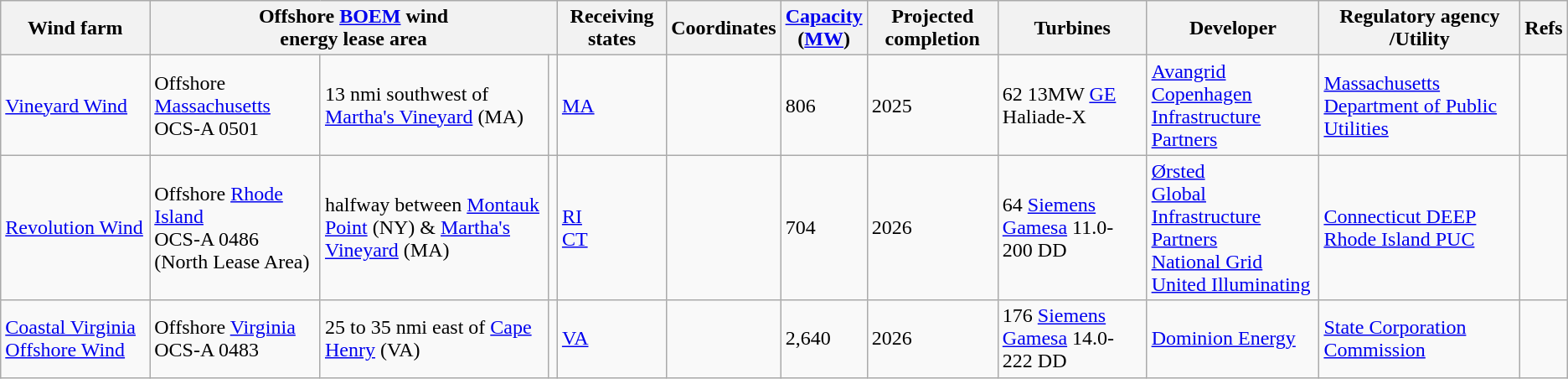<table class="wikitable sortable">
<tr>
<th>Wind farm</th>
<th colspan="3">Offshore <a href='#'>BOEM</a> wind<br>energy lease area</th>
<th>Receiving states</th>
<th class="unsortable">Coordinates</th>
<th><a href='#'>Capacity</a><br>(<a href='#'>MW</a>)</th>
<th>Projected completion</th>
<th>Turbines</th>
<th>Developer</th>
<th>Regulatory agency<br>/Utility</th>
<th>Refs</th>
</tr>
<tr>
<td><a href='#'>Vineyard Wind</a></td>
<td>Offshore <a href='#'>Massachusetts</a><br>OCS-A 0501</td>
<td>13 nmi southwest of <a href='#'>Martha's Vineyard</a> (MA)</td>
<td></td>
<td><a href='#'>MA</a></td>
<td></td>
<td>806</td>
<td>2025</td>
<td>62 13MW <a href='#'>GE</a> Haliade-X</td>
<td><a href='#'>Avangrid</a><br><a href='#'>Copenhagen Infrastructure Partners</a></td>
<td><a href='#'>Massachusetts Department of Public Utilities</a></td>
<td></td>
</tr>
<tr>
<td><a href='#'>Revolution Wind</a></td>
<td>Offshore <a href='#'>Rhode Island</a><br>OCS-A 0486 (North Lease Area)</td>
<td>halfway between <a href='#'>Montauk Point</a> (NY) & <a href='#'>Martha's Vineyard</a> (MA)</td>
<td></td>
<td><a href='#'>RI</a><br><a href='#'>CT</a></td>
<td></td>
<td>704</td>
<td>2026</td>
<td>64 <a href='#'>Siemens Gamesa</a> 11.0-200 DD</td>
<td><a href='#'>Ørsted</a><br><a href='#'>Global Infrastructure Partners</a><br><a href='#'>National Grid</a><br><a href='#'>United Illuminating</a></td>
<td><a href='#'>Connecticut DEEP</a><br><a href='#'>Rhode Island PUC</a></td>
<td></td>
</tr>
<tr>
<td><a href='#'>Coastal Virginia Offshore Wind</a></td>
<td>Offshore <a href='#'>Virginia</a><br>OCS-A 0483</td>
<td>25 to 35 nmi east of <a href='#'>Cape Henry</a> (VA)</td>
<td></td>
<td><a href='#'>VA</a></td>
<td></td>
<td>2,640</td>
<td>2026</td>
<td>176 <a href='#'>Siemens Gamesa</a> 14.0-222 DD</td>
<td><a href='#'>Dominion Energy</a></td>
<td><a href='#'>State Corporation Commission</a></td>
<td></td>
</tr>
</table>
